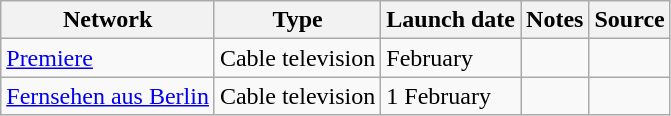<table class="wikitable sortable">
<tr>
<th>Network</th>
<th>Type</th>
<th>Launch date</th>
<th>Notes</th>
<th>Source</th>
</tr>
<tr>
<td><a href='#'>Premiere</a></td>
<td>Cable television</td>
<td>February</td>
<td></td>
<td></td>
</tr>
<tr>
<td><a href='#'>Fernsehen aus Berlin</a></td>
<td>Cable television</td>
<td>1 February</td>
<td></td>
<td></td>
</tr>
</table>
